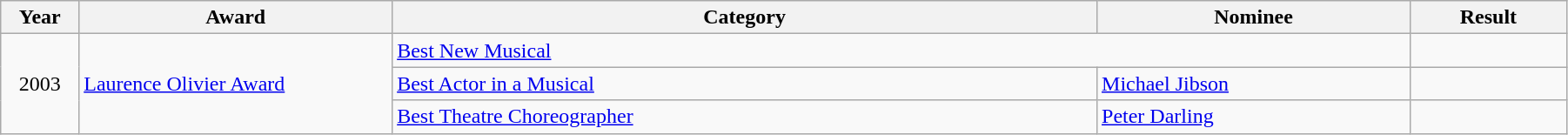<table class="wikitable" width="95%">
<tr>
<th width="5%">Year</th>
<th width="20%">Award</th>
<th width="45%">Category</th>
<th width="20%">Nominee</th>
<th width="10%">Result</th>
</tr>
<tr>
<td rowspan="3" align="center">2003</td>
<td rowspan="3"><a href='#'>Laurence Olivier Award</a></td>
<td colspan="2"><a href='#'>Best New Musical</a></td>
<td></td>
</tr>
<tr>
<td><a href='#'>Best Actor in a Musical</a></td>
<td><a href='#'>Michael Jibson</a></td>
<td></td>
</tr>
<tr>
<td><a href='#'>Best Theatre Choreographer</a></td>
<td><a href='#'>Peter Darling</a></td>
<td></td>
</tr>
</table>
